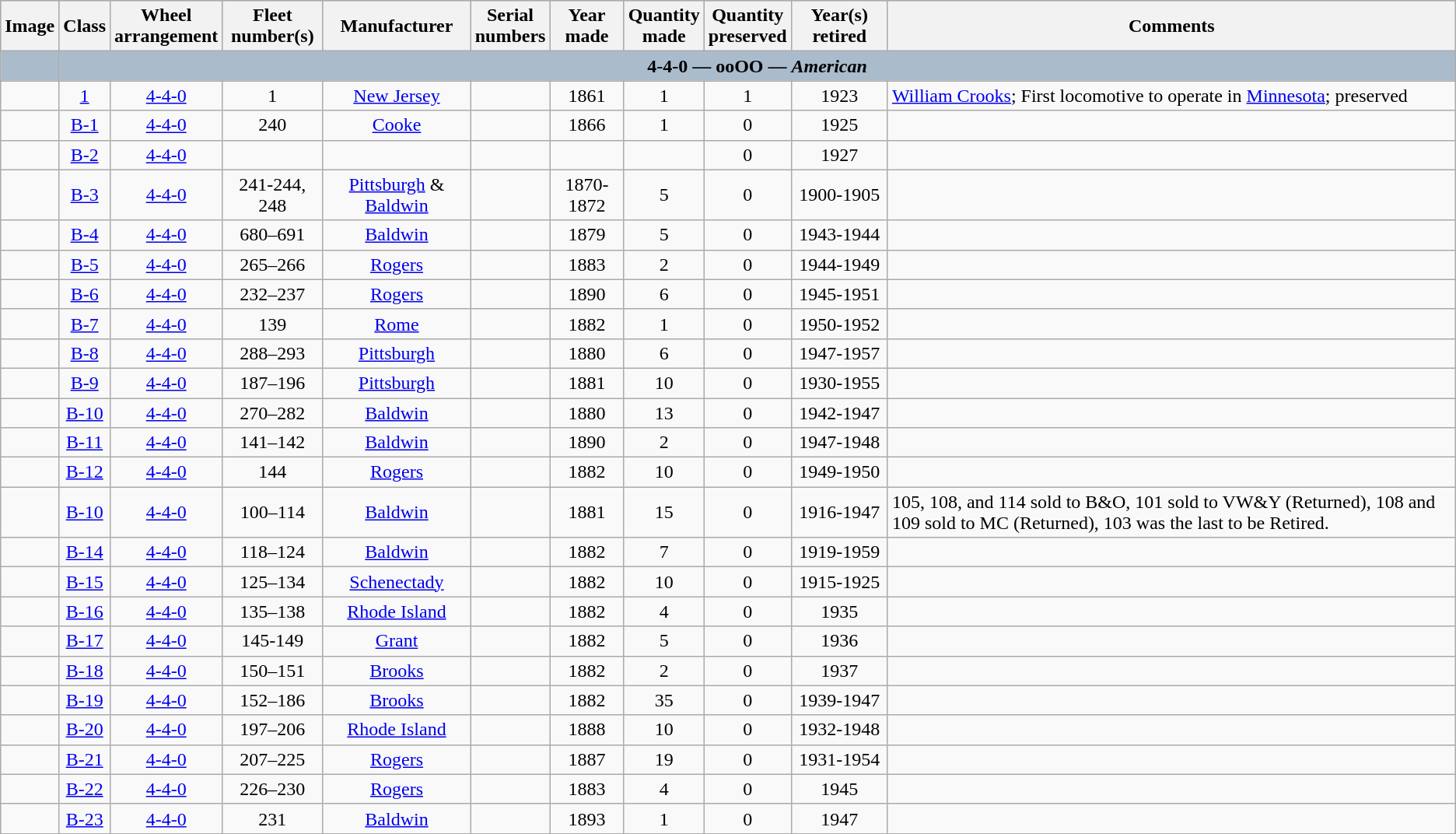<table class="wikitable" style="text-align:center">
<tr style="background:#AABBCC; font-weight:bold">
<th>Image</th>
<th>Class</th>
<th>Wheel<br>arrangement</th>
<th>Fleet<br>number(s)</th>
<th>Manufacturer</th>
<th>Serial<br>numbers</th>
<th>Year made</th>
<th>Quantity<br>made</th>
<th>Quantity<br>preserved</th>
<th>Year(s) retired</th>
<th>Comments</th>
</tr>
<tr style="background:#AABBCC; font-weight:bold">
<td></td>
<td colspan="10">4-4-0 — ooOO — <em>American</em></td>
</tr>
<tr>
<td></td>
<td><a href='#'>1</a></td>
<td><a href='#'>4-4-0</a></td>
<td>1</td>
<td><a href='#'>New Jersey</a></td>
<td></td>
<td>1861</td>
<td>1</td>
<td>1</td>
<td>1923</td>
<td align="left"><a href='#'>William Crooks</a>; First locomotive to operate in <a href='#'>Minnesota</a>; preserved</td>
</tr>
<tr>
<td></td>
<td><a href='#'>B-1</a></td>
<td><a href='#'>4-4-0</a></td>
<td>240</td>
<td><a href='#'>Cooke</a></td>
<td></td>
<td>1866</td>
<td>1</td>
<td>0</td>
<td>1925</td>
<td align="left"></td>
</tr>
<tr>
<td></td>
<td><a href='#'>B-2</a></td>
<td><a href='#'>4-4-0</a></td>
<td></td>
<td></td>
<td></td>
<td></td>
<td></td>
<td>0</td>
<td>1927</td>
<td align="left"></td>
</tr>
<tr>
<td></td>
<td><a href='#'>B-3</a></td>
<td><a href='#'>4-4-0</a></td>
<td>241-244, 248</td>
<td><a href='#'>Pittsburgh</a> & <a href='#'>Baldwin</a></td>
<td></td>
<td>1870-1872</td>
<td>5</td>
<td>0</td>
<td>1900-1905</td>
<td align="left"></td>
</tr>
<tr>
<td></td>
<td><a href='#'>B-4</a></td>
<td><a href='#'>4-4-0</a></td>
<td>680–691</td>
<td><a href='#'>Baldwin</a></td>
<td></td>
<td>1879</td>
<td>5</td>
<td>0</td>
<td>1943-1944</td>
<td align="left"></td>
</tr>
<tr>
<td></td>
<td><a href='#'>B-5</a></td>
<td><a href='#'>4-4-0</a></td>
<td>265–266</td>
<td><a href='#'>Rogers</a></td>
<td></td>
<td>1883</td>
<td>2</td>
<td>0</td>
<td>1944-1949</td>
<td align="left"></td>
</tr>
<tr>
<td></td>
<td><a href='#'>B-6</a></td>
<td><a href='#'>4-4-0</a></td>
<td>232–237</td>
<td><a href='#'>Rogers</a></td>
<td></td>
<td>1890</td>
<td>6</td>
<td>0</td>
<td>1945-1951</td>
<td align="left"></td>
</tr>
<tr>
<td></td>
<td><a href='#'>B-7</a></td>
<td><a href='#'>4-4-0</a></td>
<td>139</td>
<td><a href='#'>Rome</a></td>
<td></td>
<td>1882</td>
<td>1</td>
<td>0</td>
<td>1950-1952</td>
<td align="left"></td>
</tr>
<tr>
<td></td>
<td><a href='#'>B-8</a></td>
<td><a href='#'>4-4-0</a></td>
<td>288–293</td>
<td><a href='#'>Pittsburgh</a></td>
<td></td>
<td>1880</td>
<td>6</td>
<td>0</td>
<td>1947-1957</td>
<td align="left"></td>
</tr>
<tr>
<td></td>
<td><a href='#'>B-9</a></td>
<td><a href='#'>4-4-0</a></td>
<td>187–196</td>
<td><a href='#'>Pittsburgh</a></td>
<td></td>
<td>1881</td>
<td>10</td>
<td>0</td>
<td>1930-1955</td>
<td align="left"></td>
</tr>
<tr>
<td></td>
<td><a href='#'>B-10</a></td>
<td><a href='#'>4-4-0</a></td>
<td>270–282</td>
<td><a href='#'>Baldwin</a></td>
<td></td>
<td>1880</td>
<td>13</td>
<td>0</td>
<td>1942-1947</td>
<td align="left"></td>
</tr>
<tr>
<td></td>
<td><a href='#'>B-11</a></td>
<td><a href='#'>4-4-0</a></td>
<td>141–142</td>
<td><a href='#'>Baldwin</a></td>
<td></td>
<td>1890</td>
<td>2</td>
<td>0</td>
<td>1947-1948</td>
<td align="left"></td>
</tr>
<tr>
<td></td>
<td><a href='#'>B-12</a></td>
<td><a href='#'>4-4-0</a></td>
<td>144</td>
<td><a href='#'>Rogers</a></td>
<td></td>
<td>1882</td>
<td>10</td>
<td>0</td>
<td>1949-1950</td>
<td align="left"></td>
</tr>
<tr>
<td></td>
<td><a href='#'>B-10</a></td>
<td><a href='#'>4-4-0</a></td>
<td>100–114</td>
<td><a href='#'>Baldwin</a></td>
<td></td>
<td>1881</td>
<td>15</td>
<td>0</td>
<td>1916-1947</td>
<td align=left>105, 108, and 114 sold to B&O, 101 sold to VW&Y (Returned), 108 and 109 sold to MC (Returned), 103 was the last to be Retired.</td>
</tr>
<tr>
<td></td>
<td><a href='#'>B-14</a></td>
<td><a href='#'>4-4-0</a></td>
<td>118–124</td>
<td><a href='#'>Baldwin</a></td>
<td></td>
<td>1882</td>
<td>7</td>
<td>0</td>
<td>1919-1959</td>
<td align="left"></td>
</tr>
<tr>
<td></td>
<td><a href='#'>B-15</a></td>
<td><a href='#'>4-4-0</a></td>
<td>125–134</td>
<td><a href='#'>Schenectady</a></td>
<td></td>
<td>1882</td>
<td>10</td>
<td>0</td>
<td>1915-1925</td>
<td align="left"></td>
</tr>
<tr>
<td></td>
<td><a href='#'>B-16</a></td>
<td><a href='#'>4-4-0</a></td>
<td>135–138</td>
<td><a href='#'>Rhode Island</a></td>
<td></td>
<td>1882</td>
<td>4</td>
<td>0</td>
<td>1935</td>
<td align="left"></td>
</tr>
<tr>
<td></td>
<td><a href='#'>B-17</a></td>
<td><a href='#'>4-4-0</a></td>
<td>145-149</td>
<td><a href='#'>Grant</a></td>
<td></td>
<td>1882</td>
<td>5</td>
<td>0</td>
<td>1936</td>
<td align="left"></td>
</tr>
<tr>
<td></td>
<td><a href='#'>B-18</a></td>
<td><a href='#'>4-4-0</a></td>
<td>150–151</td>
<td><a href='#'>Brooks</a></td>
<td></td>
<td>1882</td>
<td>2</td>
<td>0</td>
<td>1937</td>
<td align="left"></td>
</tr>
<tr>
<td></td>
<td><a href='#'>B-19</a></td>
<td><a href='#'>4-4-0</a></td>
<td>152–186</td>
<td><a href='#'>Brooks</a></td>
<td></td>
<td>1882</td>
<td>35</td>
<td>0</td>
<td>1939-1947</td>
<td align="left"></td>
</tr>
<tr>
<td></td>
<td><a href='#'>B-20</a></td>
<td><a href='#'>4-4-0</a></td>
<td>197–206</td>
<td><a href='#'>Rhode Island</a></td>
<td></td>
<td>1888</td>
<td>10</td>
<td>0</td>
<td>1932-1948</td>
<td align="left"></td>
</tr>
<tr>
<td></td>
<td><a href='#'>B-21</a></td>
<td><a href='#'>4-4-0</a></td>
<td>207–225</td>
<td><a href='#'>Rogers</a></td>
<td></td>
<td>1887</td>
<td>19</td>
<td>0</td>
<td>1931-1954</td>
<td align="left"></td>
</tr>
<tr>
<td></td>
<td><a href='#'>B-22</a></td>
<td><a href='#'>4-4-0</a></td>
<td>226–230</td>
<td><a href='#'>Rogers</a></td>
<td></td>
<td>1883</td>
<td>4</td>
<td>0</td>
<td>1945</td>
<td align="left"></td>
</tr>
<tr>
<td></td>
<td><a href='#'>B-23</a></td>
<td><a href='#'>4-4-0</a></td>
<td>231</td>
<td><a href='#'>Baldwin</a></td>
<td></td>
<td>1893</td>
<td>1</td>
<td>0</td>
<td>1947</td>
<td align="left"></td>
</tr>
<tr>
</tr>
</table>
